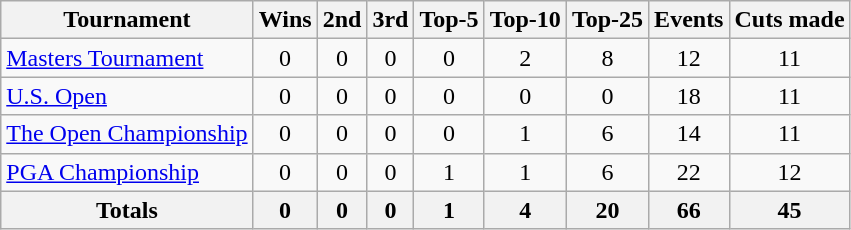<table class=wikitable style=text-align:center>
<tr>
<th>Tournament</th>
<th>Wins</th>
<th>2nd</th>
<th>3rd</th>
<th>Top-5</th>
<th>Top-10</th>
<th>Top-25</th>
<th>Events</th>
<th>Cuts made</th>
</tr>
<tr>
<td align=left><a href='#'>Masters Tournament</a></td>
<td>0</td>
<td>0</td>
<td>0</td>
<td>0</td>
<td>2</td>
<td>8</td>
<td>12</td>
<td>11</td>
</tr>
<tr>
<td align=left><a href='#'>U.S. Open</a></td>
<td>0</td>
<td>0</td>
<td>0</td>
<td>0</td>
<td>0</td>
<td>0</td>
<td>18</td>
<td>11</td>
</tr>
<tr>
<td align=left><a href='#'>The Open Championship</a></td>
<td>0</td>
<td>0</td>
<td>0</td>
<td>0</td>
<td>1</td>
<td>6</td>
<td>14</td>
<td>11</td>
</tr>
<tr>
<td align=left><a href='#'>PGA Championship</a></td>
<td>0</td>
<td>0</td>
<td>0</td>
<td>1</td>
<td>1</td>
<td>6</td>
<td>22</td>
<td>12</td>
</tr>
<tr>
<th>Totals</th>
<th>0</th>
<th>0</th>
<th>0</th>
<th>1</th>
<th>4</th>
<th>20</th>
<th>66</th>
<th>45</th>
</tr>
</table>
